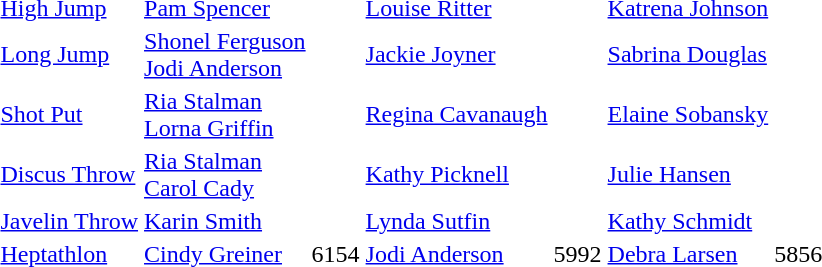<table>
<tr>
<td><a href='#'>High Jump</a></td>
<td><a href='#'>Pam Spencer</a></td>
<td></td>
<td><a href='#'>Louise Ritter</a></td>
<td></td>
<td><a href='#'>Katrena Johnson</a></td>
<td></td>
</tr>
<tr>
<td><a href='#'>Long Jump</a></td>
<td><a href='#'>Shonel Ferguson</a> <br><a href='#'>Jodi Anderson</a></td>
<td><br></td>
<td><a href='#'>Jackie Joyner</a></td>
<td></td>
<td><a href='#'>Sabrina Douglas</a></td>
<td></td>
</tr>
<tr>
<td><a href='#'>Shot Put</a></td>
<td><a href='#'>Ria Stalman</a> <br><a href='#'>Lorna Griffin</a></td>
<td><br></td>
<td><a href='#'>Regina Cavanaugh</a></td>
<td></td>
<td><a href='#'>Elaine Sobansky</a></td>
<td></td>
</tr>
<tr>
<td><a href='#'>Discus Throw</a></td>
<td><a href='#'>Ria Stalman</a> <br><a href='#'>Carol Cady</a></td>
<td><br></td>
<td><a href='#'>Kathy Picknell</a></td>
<td></td>
<td><a href='#'>Julie Hansen</a></td>
<td></td>
</tr>
<tr>
<td><a href='#'>Javelin Throw</a></td>
<td><a href='#'>Karin Smith</a></td>
<td></td>
<td><a href='#'>Lynda Sutfin</a></td>
<td></td>
<td><a href='#'>Kathy Schmidt</a></td>
<td></td>
</tr>
<tr>
<td><a href='#'>Heptathlon</a></td>
<td><a href='#'>Cindy Greiner</a></td>
<td>6154</td>
<td><a href='#'>Jodi Anderson</a></td>
<td>5992</td>
<td><a href='#'>Debra Larsen</a></td>
<td>5856</td>
</tr>
</table>
